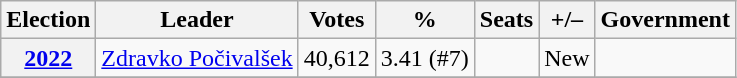<table class=wikitable style="text-align: right;">
<tr>
<th>Election</th>
<th>Leader</th>
<th>Votes</th>
<th>%</th>
<th>Seats</th>
<th>+/–</th>
<th>Government</th>
</tr>
<tr>
<th><a href='#'>2022</a></th>
<td><a href='#'>Zdravko Počivalšek</a></td>
<td>40,612</td>
<td>3.41 (#7)</td>
<td></td>
<td>New</td>
<td></td>
</tr>
<tr>
</tr>
</table>
